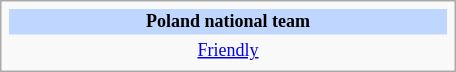<table class="infobox football" style="width: 19em; text-align: center;">
<tr>
<td colspan=3 style="font-size: 12px; background: #BFD7FF;"><strong>Poland national team</strong></td>
</tr>
<tr>
<td colspan=3 style="font-size: 12px;"><a href='#'>Friendly</a></td>
</tr>
</table>
